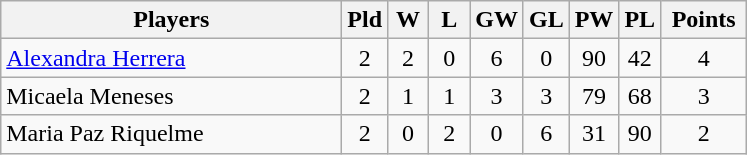<table class=wikitable style="text-align:center">
<tr>
<th width=220>Players</th>
<th width=20>Pld</th>
<th width=20>W</th>
<th width=20>L</th>
<th width=20>GW</th>
<th width=20>GL</th>
<th width=20>PW</th>
<th width=20>PL</th>
<th width=50>Points</th>
</tr>
<tr>
<td align=left> <a href='#'>Alexandra Herrera</a></td>
<td>2</td>
<td>2</td>
<td>0</td>
<td>6</td>
<td>0</td>
<td>90</td>
<td>42</td>
<td>4</td>
</tr>
<tr>
<td align=left> Micaela Meneses</td>
<td>2</td>
<td>1</td>
<td>1</td>
<td>3</td>
<td>3</td>
<td>79</td>
<td>68</td>
<td>3</td>
</tr>
<tr>
<td align=left> Maria Paz Riquelme</td>
<td>2</td>
<td>0</td>
<td>2</td>
<td>0</td>
<td>6</td>
<td>31</td>
<td>90</td>
<td>2</td>
</tr>
</table>
